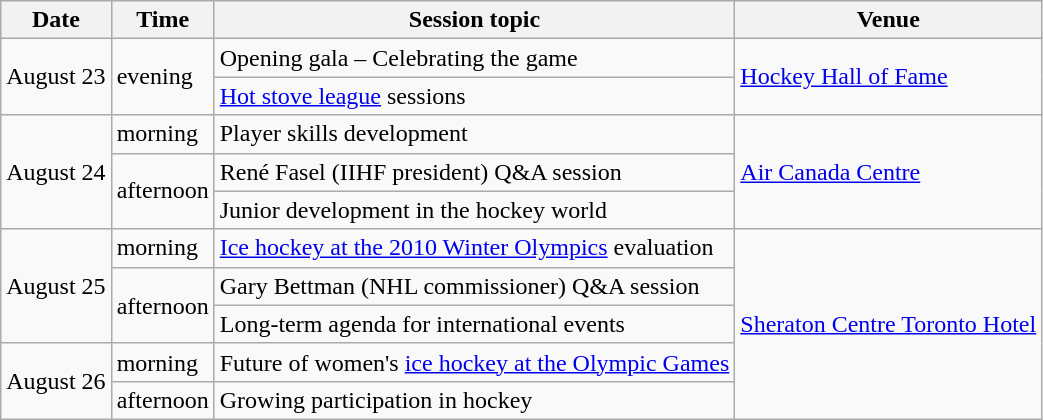<table class="wikitable">
<tr>
<th>Date</th>
<th>Time</th>
<th>Session topic</th>
<th>Venue</th>
</tr>
<tr align="centre">
<td rowspan="2">August 23</td>
<td rowspan="2">evening</td>
<td>Opening gala – Celebrating the game</td>
<td rowspan="2"><a href='#'>Hockey Hall of Fame</a></td>
</tr>
<tr align="centre">
<td><a href='#'>Hot stove league</a> sessions </td>
</tr>
<tr align="centre">
<td rowspan="3">August 24</td>
<td>morning</td>
<td>Player skills development</td>
<td rowspan="3"><a href='#'>Air Canada Centre</a></td>
</tr>
<tr align="centre">
<td rowspan="2">afternoon</td>
<td>René Fasel (IIHF president) Q&A session</td>
</tr>
<tr align="centre">
<td>Junior development in the hockey world</td>
</tr>
<tr align="centre">
<td rowspan="3">August 25</td>
<td>morning</td>
<td><a href='#'>Ice hockey at the 2010 Winter Olympics</a> evaluation</td>
<td rowspan="5"><a href='#'>Sheraton Centre Toronto Hotel</a></td>
</tr>
<tr align="centre">
<td rowspan="2">afternoon</td>
<td>Gary Bettman (NHL commissioner) Q&A session</td>
</tr>
<tr align="centre">
<td>Long-term agenda for international events</td>
</tr>
<tr align="centre">
<td rowspan="2">August 26</td>
<td>morning</td>
<td>Future of women's <a href='#'>ice hockey at the Olympic Games</a></td>
</tr>
<tr align="centre">
<td>afternoon</td>
<td>Growing participation in hockey</td>
</tr>
</table>
